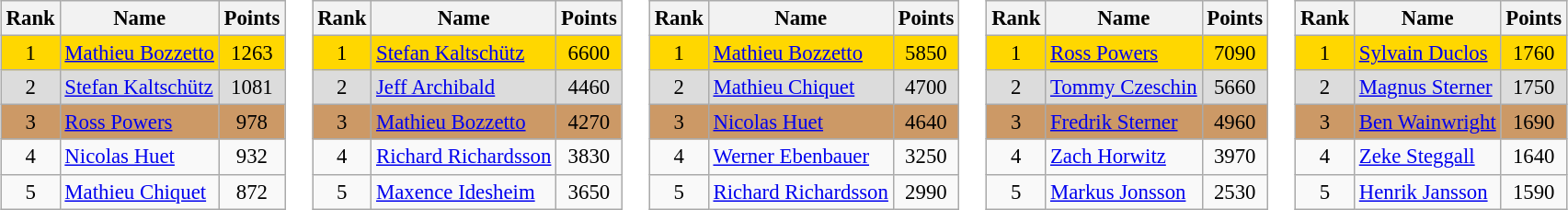<table style="font-size:95%">
<tr valign="top">
<td><br><table class="wikitable">
<tr class="hintergrundfarbe5">
<th>Rank</th>
<th>Name</th>
<th>Points</th>
</tr>
<tr style="background:#FFD700;">
<td style="text-align:center;">1</td>
<td> <a href='#'>Mathieu Bozzetto</a></td>
<td style="text-align:center;">1263</td>
</tr>
<tr style="background:#DCDCDC;">
<td style="text-align:center;">2</td>
<td> <a href='#'>Stefan Kaltschütz</a></td>
<td style="text-align:center;">1081</td>
</tr>
<tr style="background:#CC9966;">
<td style="text-align:center;">3</td>
<td> <a href='#'>Ross Powers</a></td>
<td style="text-align:center;">978</td>
</tr>
<tr>
<td style="text-align:center;">4</td>
<td> <a href='#'>Nicolas Huet</a></td>
<td style="text-align:center;">932</td>
</tr>
<tr>
<td style="text-align:center;">5</td>
<td> <a href='#'>Mathieu Chiquet</a></td>
<td style="text-align:center;">872</td>
</tr>
</table>
</td>
<td><br><table class="wikitable">
<tr class="hintergrundfarbe5">
<th>Rank</th>
<th>Name</th>
<th>Points</th>
</tr>
<tr style="background:#FFD700;">
<td style="text-align:center;">1</td>
<td> <a href='#'>Stefan Kaltschütz</a></td>
<td style="text-align:center;">6600</td>
</tr>
<tr style="background:#DCDCDC;">
<td style="text-align:center;">2</td>
<td> <a href='#'>Jeff Archibald</a></td>
<td style="text-align:center;">4460</td>
</tr>
<tr style="background:#CC9966;">
<td style="text-align:center;">3</td>
<td> <a href='#'>Mathieu Bozzetto</a></td>
<td style="text-align:center;">4270</td>
</tr>
<tr>
<td style="text-align:center;">4</td>
<td> <a href='#'>Richard Richardsson</a></td>
<td style="text-align:center;">3830</td>
</tr>
<tr>
<td style="text-align:center;">5</td>
<td> <a href='#'>Maxence Idesheim</a></td>
<td style="text-align:center;">3650</td>
</tr>
</table>
</td>
<td><br><table class="wikitable">
<tr class="hintergrundfarbe5">
<th>Rank</th>
<th>Name</th>
<th>Points</th>
</tr>
<tr style="background:#FFD700;">
<td style="text-align:center;">1</td>
<td> <a href='#'>Mathieu Bozzetto</a></td>
<td style="text-align:center;">5850</td>
</tr>
<tr style="background:#DCDCDC;">
<td style="text-align:center;">2</td>
<td> <a href='#'>Mathieu Chiquet</a></td>
<td style="text-align:center;">4700</td>
</tr>
<tr style="background:#CC9966;">
<td style="text-align:center;">3</td>
<td> <a href='#'>Nicolas Huet</a></td>
<td style="text-align:center;">4640</td>
</tr>
<tr>
<td style="text-align:center;">4</td>
<td> <a href='#'>Werner Ebenbauer</a></td>
<td style="text-align:center;">3250</td>
</tr>
<tr>
<td style="text-align:center;">5</td>
<td> <a href='#'>Richard Richardsson</a></td>
<td style="text-align:center;">2990</td>
</tr>
</table>
</td>
<td><br><table class="wikitable">
<tr class="hintergrundfarbe5">
<th>Rank</th>
<th>Name</th>
<th>Points</th>
</tr>
<tr style="background:#FFD700;">
<td style="text-align:center;">1</td>
<td> <a href='#'>Ross Powers</a></td>
<td style="text-align:center;">7090</td>
</tr>
<tr style="background:#DCDCDC;">
<td style="text-align:center;">2</td>
<td> <a href='#'>Tommy Czeschin</a></td>
<td style="text-align:center;">5660</td>
</tr>
<tr style="background:#CC9966;">
<td style="text-align:center;">3</td>
<td> <a href='#'>Fredrik Sterner</a></td>
<td style="text-align:center;">4960</td>
</tr>
<tr>
<td style="text-align:center;">4</td>
<td> <a href='#'>Zach Horwitz</a></td>
<td style="text-align:center;">3970</td>
</tr>
<tr>
<td style="text-align:center;">5</td>
<td> <a href='#'>Markus Jonsson</a></td>
<td style="text-align:center;">2530</td>
</tr>
</table>
</td>
<td><br><table class="wikitable">
<tr class="hintergrundfarbe5">
<th>Rank</th>
<th>Name</th>
<th>Points</th>
</tr>
<tr style="background:#FFD700;">
<td style="text-align:center;">1</td>
<td> <a href='#'>Sylvain Duclos</a></td>
<td style="text-align:center;">1760</td>
</tr>
<tr style="background:#DCDCDC;">
<td style="text-align:center;">2</td>
<td> <a href='#'>Magnus Sterner</a></td>
<td style="text-align:center;">1750</td>
</tr>
<tr style="background:#CC9966;">
<td style="text-align:center;">3</td>
<td> <a href='#'>Ben Wainwright</a></td>
<td style="text-align:center;">1690</td>
</tr>
<tr>
<td style="text-align:center;">4</td>
<td> <a href='#'>Zeke Steggall</a></td>
<td style="text-align:center;">1640</td>
</tr>
<tr>
<td style="text-align:center;">5</td>
<td> <a href='#'>Henrik Jansson</a></td>
<td style="text-align:center;">1590</td>
</tr>
</table>
</td>
</tr>
</table>
